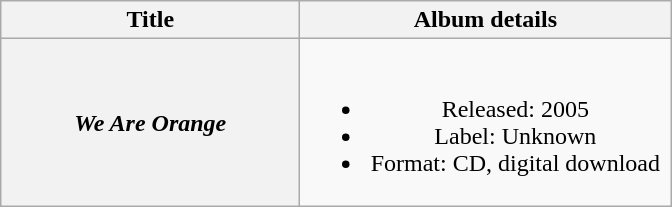<table class="wikitable plainrowheaders" style="text-align:center;">
<tr>
<th scope="col" rowspan="1" style="width:12em;">Title</th>
<th scope="col" rowspan="1" style="width:15em;">Album details</th>
</tr>
<tr>
<th scope="row"><em>We Are Orange</em></th>
<td><br><ul><li>Released: 2005</li><li>Label: Unknown</li><li>Format: CD, digital download</li></ul></td>
</tr>
</table>
